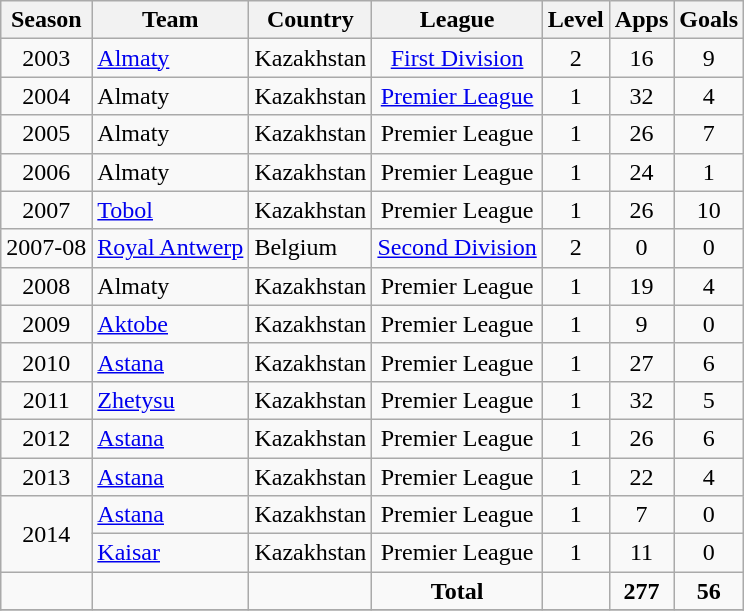<table class="wikitable" style="text-align: center;">
<tr>
<th>Season</th>
<th>Team</th>
<th>Country</th>
<th>League</th>
<th>Level</th>
<th>Apps</th>
<th>Goals</th>
</tr>
<tr>
<td>2003</td>
<td align="left"><a href='#'>Almaty</a></td>
<td>Kazakhstan</td>
<td><a href='#'>First Division</a></td>
<td>2</td>
<td>16</td>
<td>9</td>
</tr>
<tr>
<td>2004</td>
<td align="left">Almaty</td>
<td>Kazakhstan</td>
<td><a href='#'>Premier League</a></td>
<td>1</td>
<td>32</td>
<td>4</td>
</tr>
<tr>
<td>2005</td>
<td align="left">Almaty</td>
<td>Kazakhstan</td>
<td>Premier League</td>
<td>1</td>
<td>26</td>
<td>7</td>
</tr>
<tr>
<td>2006</td>
<td align="left">Almaty</td>
<td>Kazakhstan</td>
<td>Premier League</td>
<td>1</td>
<td>24</td>
<td>1</td>
</tr>
<tr>
<td>2007</td>
<td align="left"><a href='#'>Tobol</a></td>
<td>Kazakhstan</td>
<td>Premier League</td>
<td>1</td>
<td>26</td>
<td>10</td>
</tr>
<tr>
<td>2007-08</td>
<td align="left"><a href='#'>Royal Antwerp</a></td>
<td align="left">Belgium</td>
<td><a href='#'>Second Division</a></td>
<td>2</td>
<td>0</td>
<td>0</td>
</tr>
<tr>
<td>2008</td>
<td align="left">Almaty</td>
<td>Kazakhstan</td>
<td>Premier League</td>
<td>1</td>
<td>19</td>
<td>4</td>
</tr>
<tr>
<td>2009</td>
<td align="left"><a href='#'>Aktobe</a></td>
<td>Kazakhstan</td>
<td>Premier League</td>
<td>1</td>
<td>9</td>
<td>0</td>
</tr>
<tr>
<td>2010</td>
<td align="left"><a href='#'>Astana</a></td>
<td>Kazakhstan</td>
<td>Premier League</td>
<td>1</td>
<td>27</td>
<td>6</td>
</tr>
<tr>
<td>2011</td>
<td align="left"><a href='#'>Zhetysu</a></td>
<td>Kazakhstan</td>
<td>Premier League</td>
<td>1</td>
<td>32</td>
<td>5</td>
</tr>
<tr>
<td>2012</td>
<td align="left"><a href='#'>Astana</a></td>
<td>Kazakhstan</td>
<td>Premier League</td>
<td>1</td>
<td>26</td>
<td>6</td>
</tr>
<tr>
<td>2013</td>
<td align="left"><a href='#'>Astana</a></td>
<td>Kazakhstan</td>
<td>Premier League</td>
<td>1</td>
<td>22</td>
<td>4</td>
</tr>
<tr>
<td rowspan="2">2014</td>
<td align="left"><a href='#'>Astana</a></td>
<td>Kazakhstan</td>
<td>Premier League</td>
<td>1</td>
<td>7</td>
<td>0</td>
</tr>
<tr>
<td align="left"><a href='#'>Kaisar</a></td>
<td>Kazakhstan</td>
<td>Premier League</td>
<td>1</td>
<td>11</td>
<td>0</td>
</tr>
<tr>
<td></td>
<td></td>
<td></td>
<td><strong>Total</strong></td>
<td></td>
<td><strong>277</strong></td>
<td><strong>56</strong></td>
</tr>
<tr>
</tr>
</table>
